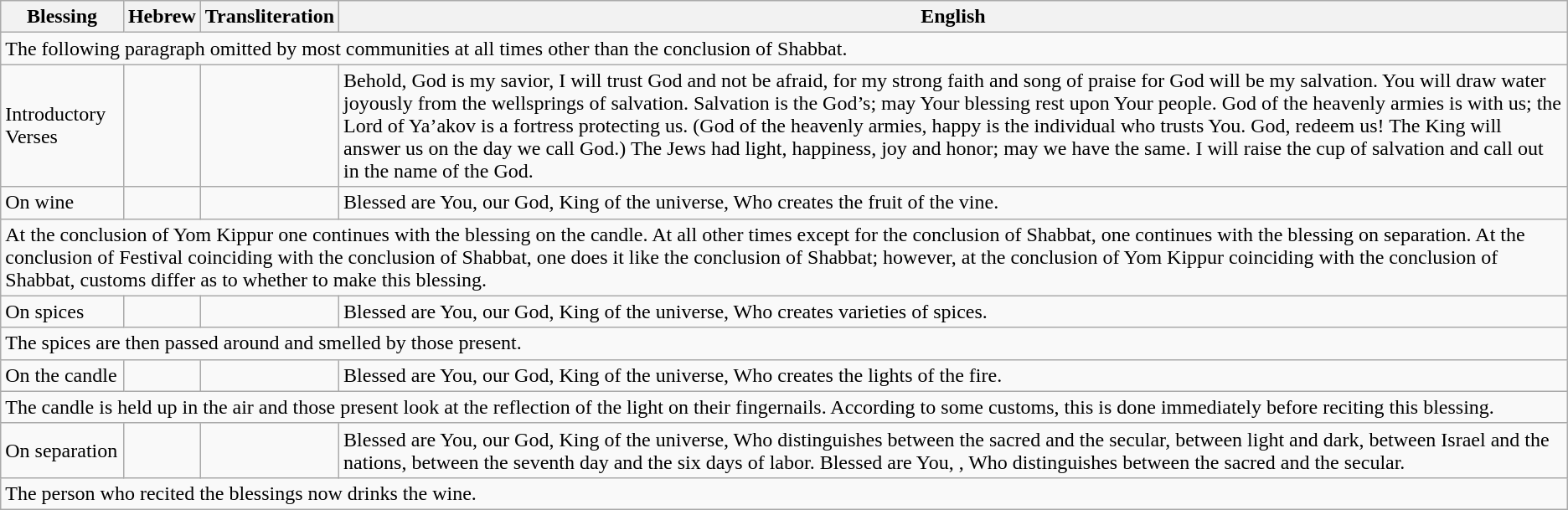<table class="wikitable">
<tr>
<th>Blessing</th>
<th>Hebrew</th>
<th>Transliteration</th>
<th>English</th>
</tr>
<tr>
<td colspan="4">The following paragraph omitted by most communities at all times other than the conclusion of Shabbat.</td>
</tr>
<tr>
<td>Introductory Verses</td>
<td></td>
<td></td>
<td>Behold, God is my savior, I will trust God and not be afraid, for my strong faith and song of praise for God will be my salvation. You will draw water joyously from the wellsprings of salvation. Salvation is the God’s; may Your blessing rest upon Your people. God of the heavenly armies is with us; the Lord of Ya’akov is a fortress protecting us. (God of the heavenly armies, happy is the individual who trusts You. God, redeem us! The King will answer us on the day we call God.) The Jews had light, happiness, joy and honor; may we have the same. I will raise the cup of salvation and call out in the name of the God.</td>
</tr>
<tr>
<td>On wine</td>
<td></td>
<td></td>
<td>Blessed are You,  our God, King of the universe, Who creates the fruit of the vine.</td>
</tr>
<tr>
<td colspan="4">At the conclusion of Yom Kippur one continues with the blessing on the candle. At all other times except for the conclusion of Shabbat, one continues with the blessing on separation. At the conclusion of Festival coinciding with the conclusion of Shabbat, one does it like the conclusion of Shabbat; however, at the conclusion of Yom Kippur coinciding with the conclusion of Shabbat, customs differ as to whether to make this blessing.</td>
</tr>
<tr>
<td>On spices</td>
<td></td>
<td></td>
<td>Blessed are You,  our God, King of the universe, Who creates varieties of spices.</td>
</tr>
<tr>
<td colspan="4">The spices are then passed around and smelled by those present.</td>
</tr>
<tr>
<td>On the candle</td>
<td></td>
<td></td>
<td>Blessed are You,  our God, King of the universe, Who creates the lights of the fire.</td>
</tr>
<tr>
<td colspan="4">The candle is held up in the air and those present look at the reflection of the light on their fingernails. According to some customs, this is done immediately before reciting this blessing.</td>
</tr>
<tr>
<td>On separation</td>
<td></td>
<td></td>
<td>Blessed are You,  our God, King of the universe, Who distinguishes between the sacred and the secular, between light and dark, between Israel and the nations, between the seventh day and the six days of labor. Blessed are You, , Who distinguishes between the sacred and the secular.</td>
</tr>
<tr>
<td colspan="4">The person who recited the blessings now drinks the wine.</td>
</tr>
</table>
